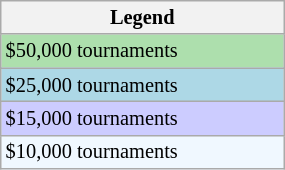<table class="wikitable" style="font-size:85%; width:15%;">
<tr>
<th>Legend</th>
</tr>
<tr style="background:#addfad;">
<td>$50,000 tournaments</td>
</tr>
<tr style="background:lightblue;">
<td>$25,000 tournaments</td>
</tr>
<tr style="background:#ccccff;">
<td>$15,000 tournaments</td>
</tr>
<tr style="background:#f0f8ff;">
<td>$10,000 tournaments</td>
</tr>
</table>
